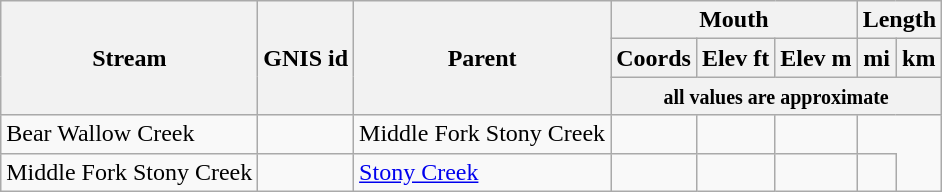<table class="wikitable sortable">
<tr>
<th rowspan=3>Stream</th>
<th rowspan=3>GNIS id</th>
<th rowspan=3>Parent</th>
<th colspan=3>Mouth</th>
<th colspan=2>Length</th>
</tr>
<tr>
<th>Coords</th>
<th>Elev ft</th>
<th>Elev m</th>
<th>mi</th>
<th>km</th>
</tr>
<tr>
<th colspan=5><small>all values are approximate</small></th>
</tr>
<tr>
<td> Bear Wallow Creek</td>
<td></td>
<td>Middle Fork Stony Creek</td>
<td></td>
<td></td>
<td></td>
</tr>
<tr>
<td> Middle Fork Stony Creek</td>
<td></td>
<td><a href='#'>Stony Creek</a></td>
<td></td>
<td></td>
<td></td>
<td></td>
</tr>
</table>
